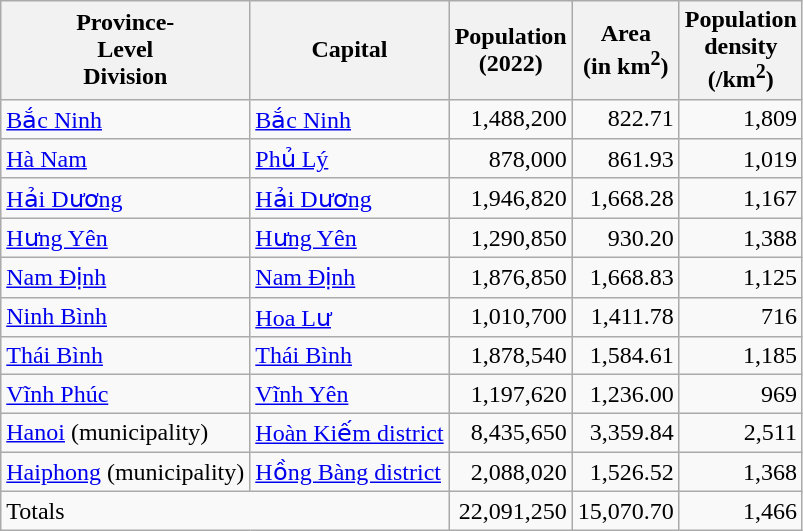<table class="wikitable sortable">
<tr>
<th>Province-<br>Level<br>Division</th>
<th>Capital</th>
<th>Population<br>(2022)</th>
<th>Area<br>(in km<sup>2</sup>)</th>
<th>Population<br>density<br>(/km<sup>2</sup>)</th>
</tr>
<tr>
<td><a href='#'>Bắc Ninh</a></td>
<td><a href='#'>Bắc Ninh</a></td>
<td align="right">1,488,200</td>
<td align="right">822.71</td>
<td align="right">1,809</td>
</tr>
<tr -->
<td><a href='#'>Hà Nam</a></td>
<td><a href='#'>Phủ Lý</a></td>
<td align="right">878,000</td>
<td align="right">861.93</td>
<td align="right">1,019</td>
</tr>
<tr -->
<td><a href='#'>Hải Dương</a></td>
<td><a href='#'>Hải Dương</a></td>
<td align="right">1,946,820</td>
<td align="right">1,668.28</td>
<td align="right">1,167</td>
</tr>
<tr -->
<td><a href='#'>Hưng Yên</a></td>
<td><a href='#'>Hưng Yên</a></td>
<td align="right">1,290,850</td>
<td align="right">930.20</td>
<td align="right">1,388</td>
</tr>
<tr -->
<td><a href='#'>Nam Định</a></td>
<td><a href='#'>Nam Định</a></td>
<td align="right">1,876,850</td>
<td align="right">1,668.83</td>
<td align="right">1,125</td>
</tr>
<tr -->
<td><a href='#'>Ninh Bình</a></td>
<td><a href='#'>Hoa Lư</a></td>
<td align="right">1,010,700</td>
<td align="right">1,411.78</td>
<td align="right">716</td>
</tr>
<tr -->
<td><a href='#'>Thái Bình</a></td>
<td><a href='#'>Thái Bình</a></td>
<td align="right">1,878,540</td>
<td align="right">1,584.61</td>
<td align="right">1,185</td>
</tr>
<tr -->
<td><a href='#'>Vĩnh Phúc</a></td>
<td><a href='#'>Vĩnh Yên</a></td>
<td align="right">1,197,620</td>
<td align="right">1,236.00</td>
<td align="right">969</td>
</tr>
<tr -->
<td><a href='#'>Hanoi</a> (municipality)</td>
<td><a href='#'>Hoàn Kiếm district</a></td>
<td align="right">8,435,650</td>
<td align="right">3,359.84</td>
<td align="right">2,511</td>
</tr>
<tr -->
<td><a href='#'>Haiphong</a> (municipality)</td>
<td><a href='#'>Hồng Bàng district</a></td>
<td align="right">2,088,020</td>
<td align="right">1,526.52</td>
<td align="right">1,368</td>
</tr>
<tr -->
<td colspan=2>Totals</td>
<td align="right">22,091,250</td>
<td align="right">15,070.70</td>
<td align="right">1,466</td>
</tr>
</table>
